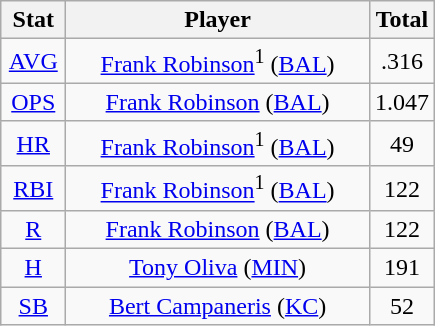<table class="wikitable" style="text-align:center;">
<tr>
<th style="width:15%;">Stat</th>
<th>Player</th>
<th style="width:15%;">Total</th>
</tr>
<tr>
<td><a href='#'>AVG</a></td>
<td><a href='#'>Frank Robinson</a><sup>1</sup> (<a href='#'>BAL</a>)</td>
<td>.316</td>
</tr>
<tr>
<td><a href='#'>OPS</a></td>
<td><a href='#'>Frank Robinson</a> (<a href='#'>BAL</a>)</td>
<td>1.047</td>
</tr>
<tr>
<td><a href='#'>HR</a></td>
<td><a href='#'>Frank Robinson</a><sup>1</sup> (<a href='#'>BAL</a>)</td>
<td>49</td>
</tr>
<tr>
<td><a href='#'>RBI</a></td>
<td><a href='#'>Frank Robinson</a><sup>1</sup> (<a href='#'>BAL</a>)</td>
<td>122</td>
</tr>
<tr>
<td><a href='#'>R</a></td>
<td><a href='#'>Frank Robinson</a> (<a href='#'>BAL</a>)</td>
<td>122</td>
</tr>
<tr>
<td><a href='#'>H</a></td>
<td><a href='#'>Tony Oliva</a> (<a href='#'>MIN</a>)</td>
<td>191</td>
</tr>
<tr>
<td><a href='#'>SB</a></td>
<td><a href='#'>Bert Campaneris</a> (<a href='#'>KC</a>)</td>
<td>52</td>
</tr>
</table>
